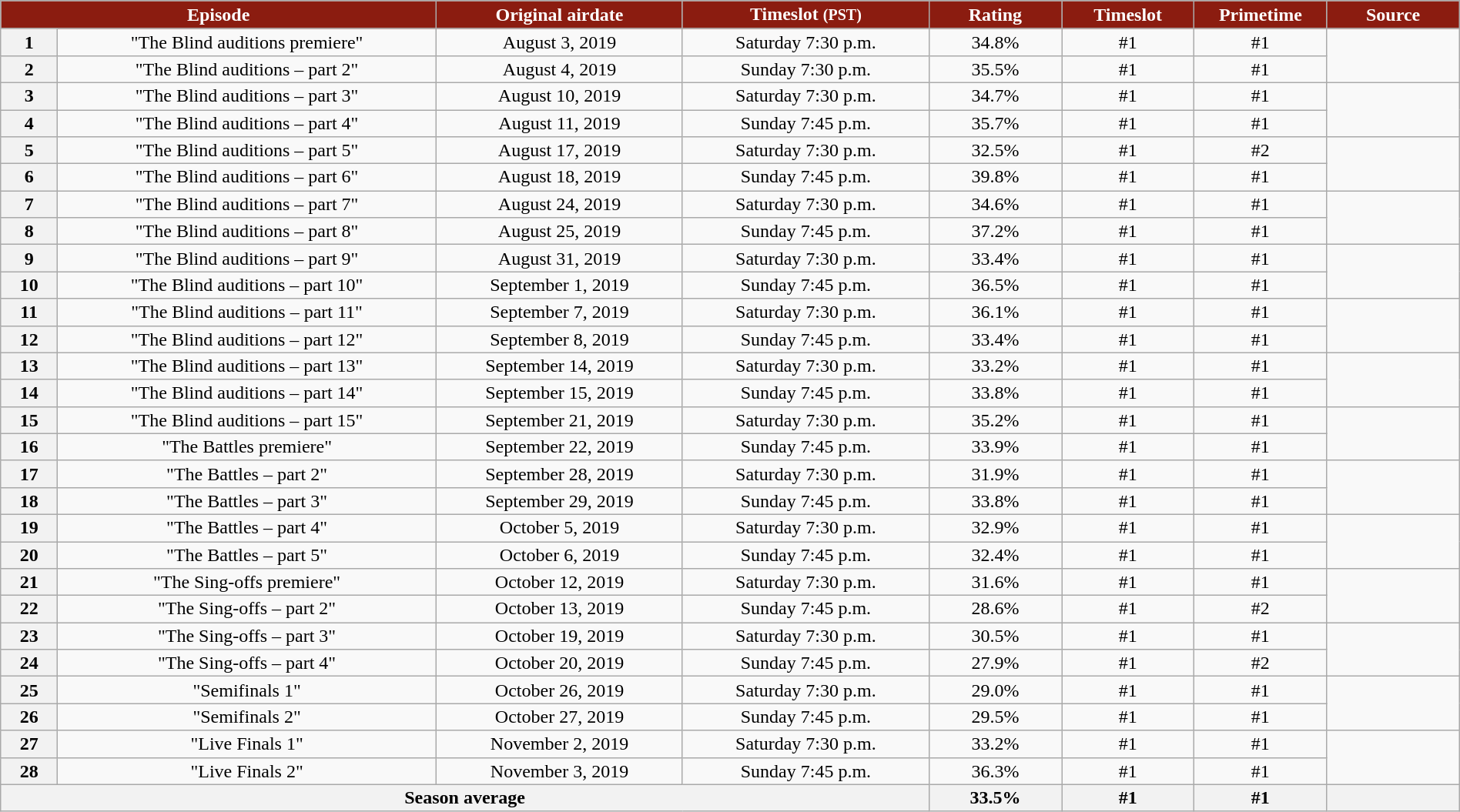<table class="wikitable" style="text-align:center; background:#f9f9f9; line-height:16px; font-size:100%;" width="100%">
<tr>
<th style="background:#8b1c10; color:white;" colspan="2" width="23%">Episode</th>
<th style="background:#8b1c10; color:white;" width="13%">Original airdate</th>
<th style="background:#8b1c10; color:white;" width="13%">Timeslot <small>(PST)</small></th>
<th style="background:#8b1c10; color:white;" width="07%">Rating</th>
<th style="background:#8b1c10; color:white;" width="07%">Timeslot</th>
<th style="background:#8b1c10; color:white;" width="07%">Primetime</th>
<th style="background:#8b1c10; color:white;" width="07%">Source</th>
</tr>
<tr>
<th width="03%">1</th>
<td>"The Blind auditions premiere"</td>
<td>August 3, 2019</td>
<td>Saturday 7:30 p.m.</td>
<td>34.8%</td>
<td>#1</td>
<td>#1</td>
<td rowspan="2"></td>
</tr>
<tr>
<th width="03%">2</th>
<td>"The Blind auditions – part 2"</td>
<td>August 4, 2019</td>
<td>Sunday 7:30 p.m.</td>
<td>35.5%</td>
<td>#1</td>
<td>#1</td>
</tr>
<tr>
<th>3</th>
<td>"The Blind auditions – part 3"</td>
<td>August 10, 2019</td>
<td>Saturday 7:30 p.m.</td>
<td>34.7%</td>
<td>#1</td>
<td>#1</td>
<td rowspan="2"></td>
</tr>
<tr>
<th>4</th>
<td>"The Blind auditions – part 4"</td>
<td>August 11, 2019</td>
<td>Sunday 7:45 p.m.</td>
<td>35.7%</td>
<td>#1</td>
<td>#1</td>
</tr>
<tr>
<th>5</th>
<td>"The Blind auditions – part 5"</td>
<td>August 17, 2019</td>
<td>Saturday 7:30 p.m.</td>
<td>32.5%</td>
<td>#1</td>
<td>#2</td>
<td rowspan="2"></td>
</tr>
<tr>
<th>6</th>
<td>"The Blind auditions – part 6"</td>
<td>August 18, 2019</td>
<td>Sunday 7:45 p.m.</td>
<td>39.8%</td>
<td>#1</td>
<td>#1</td>
</tr>
<tr>
<th>7</th>
<td>"The Blind auditions – part 7"</td>
<td>August 24, 2019</td>
<td>Saturday 7:30 p.m.</td>
<td>34.6%</td>
<td>#1</td>
<td>#1</td>
<td rowspan="2"></td>
</tr>
<tr>
<th>8</th>
<td>"The Blind auditions – part 8"</td>
<td>August 25, 2019</td>
<td>Sunday 7:45 p.m.</td>
<td>37.2%</td>
<td>#1</td>
<td>#1</td>
</tr>
<tr>
<th>9</th>
<td>"The Blind auditions – part 9"</td>
<td>August 31, 2019</td>
<td>Saturday 7:30 p.m.</td>
<td>33.4%</td>
<td>#1</td>
<td>#1</td>
<td rowspan="2"></td>
</tr>
<tr>
<th>10</th>
<td>"The Blind auditions – part 10"</td>
<td>September 1, 2019</td>
<td>Sunday 7:45 p.m.</td>
<td>36.5%</td>
<td>#1</td>
<td>#1</td>
</tr>
<tr>
<th>11</th>
<td>"The Blind auditions – part 11"</td>
<td>September 7, 2019</td>
<td>Saturday 7:30 p.m.</td>
<td>36.1%</td>
<td>#1</td>
<td>#1</td>
<td rowspan="2"></td>
</tr>
<tr>
<th>12</th>
<td>"The Blind auditions – part 12"</td>
<td>September 8, 2019</td>
<td>Sunday 7:45 p.m.</td>
<td>33.4%</td>
<td>#1</td>
<td>#1</td>
</tr>
<tr>
<th>13</th>
<td>"The Blind auditions – part 13"</td>
<td>September 14, 2019</td>
<td>Saturday 7:30 p.m.</td>
<td>33.2%</td>
<td>#1</td>
<td>#1</td>
<td rowspan="2"></td>
</tr>
<tr>
<th>14</th>
<td>"The Blind auditions – part 14"</td>
<td>September 15, 2019</td>
<td>Sunday 7:45 p.m.</td>
<td>33.8%</td>
<td>#1</td>
<td>#1</td>
</tr>
<tr>
<th>15</th>
<td>"The Blind auditions – part 15"</td>
<td>September 21, 2019</td>
<td>Saturday 7:30 p.m.</td>
<td>35.2%</td>
<td>#1</td>
<td>#1</td>
<td rowspan="2"></td>
</tr>
<tr>
<th>16</th>
<td>"The Battles premiere"</td>
<td>September 22, 2019</td>
<td>Sunday 7:45 p.m.</td>
<td>33.9%</td>
<td>#1</td>
<td>#1</td>
</tr>
<tr>
<th>17</th>
<td>"The Battles – part 2"</td>
<td>September 28, 2019</td>
<td>Saturday 7:30 p.m.</td>
<td>31.9%</td>
<td>#1</td>
<td>#1</td>
<td rowspan="2"></td>
</tr>
<tr>
<th>18</th>
<td>"The Battles – part 3"</td>
<td>September 29, 2019</td>
<td>Sunday 7:45 p.m.</td>
<td>33.8%</td>
<td>#1</td>
<td>#1</td>
</tr>
<tr>
<th>19</th>
<td>"The Battles – part 4"</td>
<td>October 5, 2019</td>
<td>Saturday 7:30 p.m.</td>
<td>32.9%</td>
<td>#1</td>
<td>#1</td>
<td rowspan="2"></td>
</tr>
<tr>
<th>20</th>
<td>"The Battles – part 5"</td>
<td>October 6, 2019</td>
<td>Sunday 7:45 p.m.</td>
<td>32.4%</td>
<td>#1</td>
<td>#1</td>
</tr>
<tr>
<th>21</th>
<td>"The Sing-offs premiere"</td>
<td>October 12, 2019</td>
<td>Saturday 7:30 p.m.</td>
<td>31.6%</td>
<td>#1</td>
<td>#1</td>
<td rowspan="2"></td>
</tr>
<tr>
<th>22</th>
<td>"The Sing-offs – part 2"</td>
<td>October 13, 2019</td>
<td>Sunday 7:45 p.m.</td>
<td>28.6%</td>
<td>#1</td>
<td>#2</td>
</tr>
<tr>
<th>23</th>
<td>"The Sing-offs – part 3"</td>
<td>October 19, 2019</td>
<td>Saturday 7:30 p.m.</td>
<td>30.5%</td>
<td>#1</td>
<td>#1</td>
<td rowspan="2"></td>
</tr>
<tr>
<th>24</th>
<td>"The Sing-offs – part 4"</td>
<td>October 20, 2019</td>
<td>Sunday 7:45 p.m.</td>
<td>27.9%</td>
<td>#1</td>
<td>#2</td>
</tr>
<tr>
<th>25</th>
<td>"Semifinals 1"</td>
<td>October 26, 2019</td>
<td>Saturday 7:30 p.m.</td>
<td>29.0%</td>
<td>#1</td>
<td>#1</td>
<td rowspan="2"></td>
</tr>
<tr>
<th>26</th>
<td>"Semifinals 2"</td>
<td>October 27, 2019</td>
<td>Sunday 7:45 p.m.</td>
<td>29.5%</td>
<td>#1</td>
<td>#1</td>
</tr>
<tr>
<th>27</th>
<td>"Live Finals 1"</td>
<td>November 2, 2019</td>
<td>Saturday 7:30 p.m.</td>
<td>33.2%</td>
<td>#1</td>
<td>#1</td>
<td rowspan="2"></td>
</tr>
<tr>
<th>28</th>
<td>"Live Finals 2"</td>
<td>November 3, 2019</td>
<td>Sunday 7:45 p.m.</td>
<td>36.3%</td>
<td>#1</td>
<td>#1</td>
</tr>
<tr>
<th colspan="4">Season average</th>
<th>33.5%</th>
<th>#1</th>
<th>#1</th>
<th></th>
</tr>
</table>
